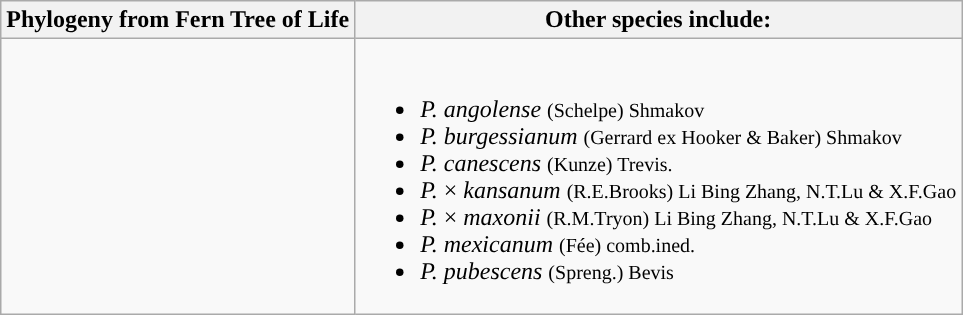<table class="wikitable">
<tr>
<th colspan=1>Phylogeny from Fern Tree of Life</th>
<th colspan=1>Other species include:</th>
</tr>
<tr>
<td style="vertical-align:top"><br></td>
<td><br><ul><li><em>P. angolense</em> <small>(Schelpe) Shmakov</small></li><li><em>P. burgessianum</em> <small>(Gerrard ex Hooker & Baker) Shmakov</small></li><li><em>P. canescens</em> <small>(Kunze) Trevis.</small></li><li><em>P.</em> × <em>kansanum</em> <small>(R.E.Brooks) Li Bing Zhang, N.T.Lu & X.F.Gao</small></li><li><em>P.</em> × <em>maxonii</em> <small>(R.M.Tryon) Li Bing Zhang, N.T.Lu & X.F.Gao</small></li><li><em>P. mexicanum</em> <small>(Fée) comb.ined.</small></li><li><em>P. pubescens</em> <small>(Spreng.) Bevis</small></li></ul></td>
</tr>
</table>
